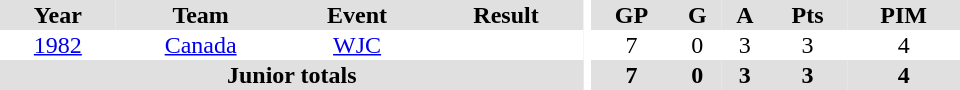<table border="0" cellpadding="1" cellspacing="0" ID="Table3" style="text-align:center; width:40em">
<tr ALIGN="center" bgcolor="#e0e0e0">
<th>Year</th>
<th>Team</th>
<th>Event</th>
<th>Result</th>
<th rowspan="99" bgcolor="#ffffff"></th>
<th>GP</th>
<th>G</th>
<th>A</th>
<th>Pts</th>
<th>PIM</th>
</tr>
<tr>
<td><a href='#'>1982</a></td>
<td><a href='#'>Canada</a></td>
<td><a href='#'>WJC</a></td>
<td></td>
<td>7</td>
<td>0</td>
<td>3</td>
<td>3</td>
<td>4</td>
</tr>
<tr bgcolor="#e0e0e0">
<th colspan="4">Junior totals</th>
<th>7</th>
<th>0</th>
<th>3</th>
<th>3</th>
<th>4</th>
</tr>
</table>
